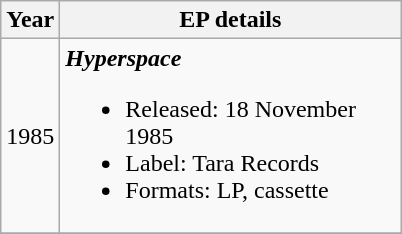<table class="wikitable" border="1">
<tr>
<th>Year</th>
<th width="220">EP details</th>
</tr>
<tr>
<td>1985</td>
<td><strong><em>Hyperspace</em></strong> <br><ul><li>Released: 18 November 1985</li><li>Label: Tara Records</li><li>Formats: LP, cassette</li></ul></td>
</tr>
<tr>
</tr>
</table>
